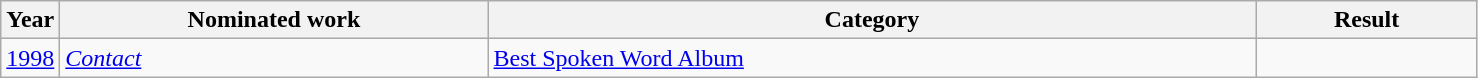<table class=wikitable>
<tr>
<th width=4%>Year</th>
<th width=29%>Nominated work</th>
<th width=52%>Category</th>
<th width=15%>Result</th>
</tr>
<tr>
<td align=center><a href='#'>1998</a></td>
<td><em><a href='#'>Contact</a></em></td>
<td><a href='#'>Best Spoken Word Album</a></td>
<td></td>
</tr>
</table>
